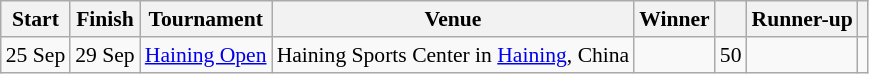<table class="wikitable" style="font-size: 90%">
<tr>
<th>Start</th>
<th>Finish</th>
<th>Tournament</th>
<th>Venue</th>
<th>Winner</th>
<th></th>
<th>Runner-up</th>
<th></th>
</tr>
<tr>
<td>25 Sep</td>
<td>29 Sep</td>
<td><a href='#'>Haining Open</a></td>
<td>Haining Sports Center in <a href='#'>Haining</a>, China</td>
<td data-sort-value="He"></td>
<td style="text-align:center;">50</td>
<td data-sort-value="Huang"></td>
<td style="text-align:center;"></td>
</tr>
</table>
